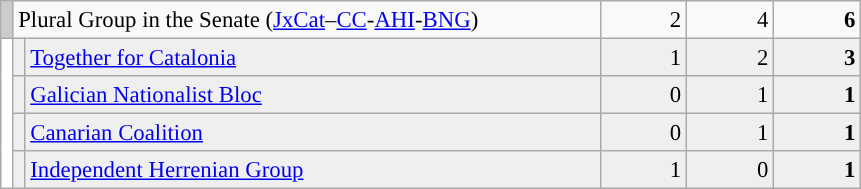<table class="wikitable collapsible collapsed" style="text-align:right; font-size:95%; border:0px; margin-top:-1px; margin-bottom:0;">
<tr>
<td width="1" bgcolor="#CCCCCC"></td>
<th style="text-align:left; font-weight:normal; background:#F9F9F9" colspan="2" width="385">Plural Group in the Senate (<a href='#'>JxCat</a>–<a href='#'>CC</a>-<a href='#'>AHI</a>-<a href='#'>BNG</a>)</th>
<td width="50">2</td>
<td width="51">4</td>
<td width="51"><strong>6</strong></td>
</tr>
<tr style="background:#EFEFEF;">
<td style="background:white;" rowspan="4"></td>
<td width="1"></td>
<td align="left"><a href='#'>Together for Catalonia</a></td>
<td>1</td>
<td>2</td>
<td><strong>3</strong></td>
</tr>
<tr style="background:#EFEFEF;">
<td></td>
<td align="left"><a href='#'>Galician Nationalist Bloc</a></td>
<td>0</td>
<td>1</td>
<td><strong>1</strong></td>
</tr>
<tr style="background:#EFEFEF;">
<td></td>
<td align="left"><a href='#'>Canarian Coalition</a></td>
<td>0</td>
<td>1</td>
<td><strong>1</strong></td>
</tr>
<tr style="background:#EFEFEF;">
<td></td>
<td align="left"><a href='#'>Independent Herrenian Group</a></td>
<td>1</td>
<td>0</td>
<td><strong>1</strong></td>
</tr>
</table>
